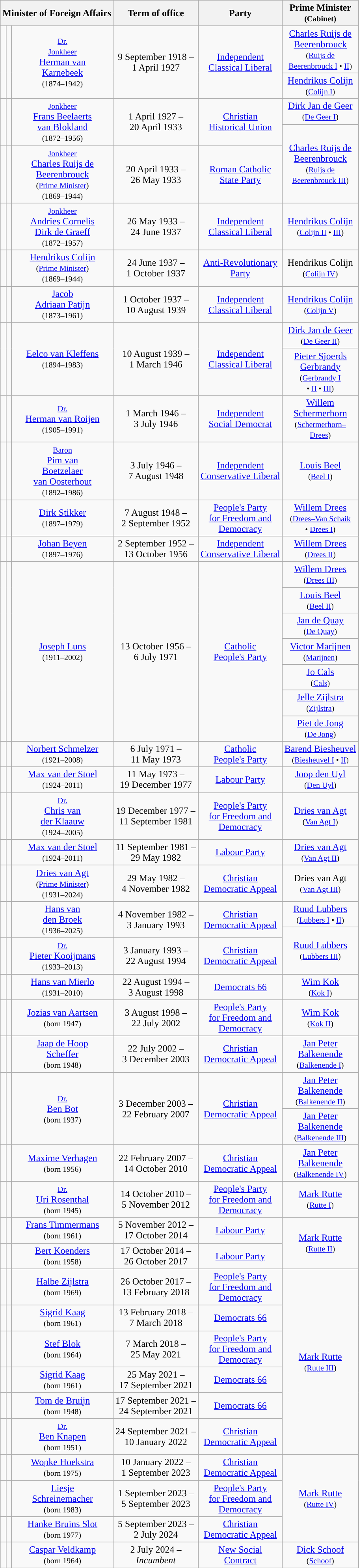<table class="wikitable" style="text-align:center">
<tr>
<th colspan=3>Minister of Foreign Affairs</th>
<th>Term of office</th>
<th>Party</th>
<th>Prime Minister <br> <small>(Cabinet)</small></th>
</tr>
<tr>
<td rowspan=3 style="background:"></td>
<td rowspan=3></td>
<td rowspan=3><small><a href='#'>Dr.</a></small> <br> <small><a href='#'>Jonkheer</a></small> <br> <a href='#'>Herman van <br> Karnebeek</a> <br> <small>(1874–1942)</small></td>
<td rowspan=3>9 September 1918 – <br> 1 April 1927 <br> </td>
<td rowspan=3><a href='#'>Independent</a> <br> <a href='#'>Classical Liberal</a></td>
<td><a href='#'>Charles Ruijs de <br> Beerenbrouck</a> <br> <small>(<a href='#'>Ruijs de <br> Beerenbrouck I</a> • <a href='#'>II</a>)</small> <br></td>
</tr>
<tr>
<td><a href='#'>Hendrikus Colijn</a> <br> <small>(<a href='#'>Colijn I</a>)</small> <br></td>
</tr>
<tr>
<td rowspan=2><a href='#'>Dirk Jan de Geer</a> <br> <small>(<a href='#'>De Geer I</a>)</small> <br></td>
</tr>
<tr>
<td rowspan=2 style="background:"></td>
<td rowspan=2></td>
<td rowspan=2><small><a href='#'>Jonkheer</a></small> <br> <a href='#'>Frans Beelaerts <br> van Blokland</a> <br> <small>(1872–1956)</small></td>
<td rowspan=2>1 April 1927 – <br> 20 April 1933 <br> </td>
<td rowspan=2><a href='#'>Christian <br> Historical Union</a></td>
</tr>
<tr>
<td rowspan=2><a href='#'>Charles Ruijs de <br> Beerenbrouck</a> <br> <small>(<a href='#'>Ruijs de <br> Beerenbrouck III</a>)</small> <br></td>
</tr>
<tr>
<td style="background:"></td>
<td></td>
<td><small><a href='#'>Jonkheer</a></small> <br> <a href='#'>Charles Ruijs de <br> Beerenbrouck</a> <br> <small>(<a href='#'>Prime Minister</a>)</small> <br> <small>(1869–1944)</small></td>
<td>20 April 1933 – <br> 26 May 1933 <br> </td>
<td><a href='#'>Roman Catholic <br> State Party</a></td>
</tr>
<tr>
<td style="background:"></td>
<td></td>
<td><small><a href='#'>Jonkheer</a></small> <br> <a href='#'>Andries Cornelis <br> Dirk de Graeff</a> <br> <small>(1872–1957)</small></td>
<td>26 May 1933 – <br> 24 June 1937</td>
<td><a href='#'>Independent</a> <br> <a href='#'>Classical Liberal</a></td>
<td><a href='#'>Hendrikus Colijn</a> <br> <small>(<a href='#'>Colijn II</a> • <a href='#'>III</a>)</small> <br></td>
</tr>
<tr>
<td style="background:"></td>
<td></td>
<td><a href='#'>Hendrikus Colijn</a> <br> <small>(<a href='#'>Prime Minister</a>)</small> <br> <small>(1869–1944)</small></td>
<td>24 June 1937 – <br> 1 October 1937 <br> </td>
<td><a href='#'>Anti-Revolutionary <br> Party</a></td>
<td rowspan=2>Hendrikus Colijn <br> <small>(<a href='#'>Colijn IV</a>)</small> <br></td>
</tr>
<tr>
<td rowspan=2 style="background:"></td>
<td rowspan=2></td>
<td rowspan=2><a href='#'>Jacob <br> Adriaan Patijn</a> <br> <small>(1873–1961)</small></td>
<td rowspan=2>1 October 1937 – <br> 10 August 1939</td>
<td rowspan=2><a href='#'>Independent</a> <br> <a href='#'>Classical Liberal</a></td>
</tr>
<tr>
<td><a href='#'>Hendrikus Colijn</a> <br> <small>(<a href='#'>Colijn V</a>)</small> <br></td>
</tr>
<tr>
<td rowspan=3 style="background:"></td>
<td rowspan=3></td>
<td rowspan=3><a href='#'>Eelco van Kleffens</a> <br> <small>(1894–1983)</small></td>
<td rowspan=3>10 August 1939 – <br> 1 March 1946 <br> </td>
<td rowspan=3><a href='#'>Independent</a> <br> <a href='#'>Classical Liberal</a></td>
<td><a href='#'>Dirk Jan de Geer</a> <br> <small>(<a href='#'>De Geer II</a>)</small> <br></td>
</tr>
<tr>
<td><a href='#'>Pieter Sjoerds <br> Gerbrandy</a> <br> <small>(<a href='#'>Gerbrandy I</a> <br> • <a href='#'>II</a> • <a href='#'>III</a>)</small> <br></td>
</tr>
<tr>
<td rowspan=2><a href='#'>Willem <br> Schermerhorn</a> <br> <small>(<a href='#'>Schermerhorn–<br>Drees</a>)</small> <br></td>
</tr>
<tr>
<td style="background:"></td>
<td></td>
<td><small><a href='#'>Dr.</a></small> <br> <a href='#'>Herman van Roijen</a> <br> <small>(1905–1991)</small></td>
<td>1 March 1946 – <br> 3 July 1946</td>
<td><a href='#'>Independent</a> <br> <a href='#'>Social Democrat</a></td>
</tr>
<tr>
<td style="background:"></td>
<td></td>
<td><small><a href='#'>Baron</a></small> <br> <a href='#'>Pim van <br> Boetzelaer <br> van Oosterhout</a> <br> <small>(1892–1986)</small></td>
<td>3 July 1946 – <br> 7 August 1948</td>
<td><a href='#'>Independent</a> <br> <a href='#'>Conservative Liberal</a></td>
<td><a href='#'>Louis Beel</a> <br> <small>(<a href='#'>Beel I</a>)</small> <br></td>
</tr>
<tr>
<td style="background:"></td>
<td></td>
<td><a href='#'>Dirk Stikker</a> <br> <small>(1897–1979)</small></td>
<td>7 August 1948 – <br> 2 September 1952</td>
<td><a href='#'>People's Party <br> for Freedom and <br> Democracy</a></td>
<td><a href='#'>Willem Drees</a> <br> <small>(<a href='#'>Drees–Van Schaik</a> <br> • <a href='#'>Drees I</a>)</small> <br></td>
</tr>
<tr>
<td style="background:"></td>
<td></td>
<td><a href='#'>Johan Beyen</a> <br> <small>(1897–1976)</small></td>
<td>2 September 1952 – <br> 13 October 1956</td>
<td><a href='#'>Independent</a> <br> <a href='#'>Conservative Liberal</a></td>
<td><a href='#'>Willem Drees</a> <br> <small>(<a href='#'>Drees II</a>)</small> <br></td>
</tr>
<tr>
<td rowspan=7 style="background:"></td>
<td rowspan=7></td>
<td rowspan=7><a href='#'>Joseph Luns</a> <br> <small>(1911–2002)</small></td>
<td rowspan=7>13 October 1956 – <br> 6 July 1971</td>
<td rowspan=7><a href='#'>Catholic <br> People's Party</a></td>
<td><a href='#'>Willem Drees</a> <br> <small>(<a href='#'>Drees III</a>)</small></td>
</tr>
<tr>
<td><a href='#'>Louis Beel</a> <br> <small>(<a href='#'>Beel II</a>)</small></td>
</tr>
<tr>
<td><a href='#'>Jan de Quay</a> <br> <small>(<a href='#'>De Quay</a>)</small></td>
</tr>
<tr>
<td><a href='#'>Victor Marijnen</a> <br> <small>(<a href='#'>Marijnen</a>)</small></td>
</tr>
<tr>
<td><a href='#'>Jo Cals</a> <br> <small>(<a href='#'>Cals</a>)</small></td>
</tr>
<tr>
<td><a href='#'>Jelle Zijlstra</a> <br> <small>(<a href='#'>Zijlstra</a>)</small></td>
</tr>
<tr>
<td><a href='#'>Piet de Jong</a> <br> <small>(<a href='#'>De Jong</a>)</small></td>
</tr>
<tr>
<td style="background:"></td>
<td></td>
<td><a href='#'>Norbert Schmelzer</a> <br> <small>(1921–2008)</small></td>
<td>6 July 1971 – <br> 11 May 1973</td>
<td><a href='#'>Catholic <br> People's Party</a></td>
<td><a href='#'>Barend Biesheuvel</a> <br> <small>(<a href='#'>Biesheuvel I</a> • <a href='#'>II</a>)</small> <br></td>
</tr>
<tr>
<td style="background:"></td>
<td></td>
<td><a href='#'>Max van der Stoel</a> <br> <small>(1924–2011)</small></td>
<td>11 May 1973 – <br> 19 December 1977</td>
<td><a href='#'>Labour Party</a></td>
<td><a href='#'>Joop den Uyl</a> <br> <small>(<a href='#'>Den Uyl</a>)</small> <br></td>
</tr>
<tr>
<td style="background:"></td>
<td></td>
<td><small><a href='#'>Dr.</a></small> <br> <a href='#'>Chris van <br> der Klaauw</a> <br> <small>(1924–2005)</small></td>
<td>19 December 1977 – <br> 11 September 1981</td>
<td><a href='#'>People's Party <br> for Freedom and <br> Democracy</a></td>
<td><a href='#'>Dries van Agt</a> <br> <small>(<a href='#'>Van Agt I</a>)</small> <br></td>
</tr>
<tr>
<td style="background:"></td>
<td></td>
<td><a href='#'>Max van der Stoel</a> <br> <small>(1924–2011)</small></td>
<td>11 September 1981 – <br> 29 May 1982 <br> </td>
<td><a href='#'>Labour Party</a></td>
<td><a href='#'>Dries van Agt</a> <br> <small>(<a href='#'>Van Agt II</a>)</small> <br></td>
</tr>
<tr>
<td style="background:"></td>
<td></td>
<td><a href='#'>Dries van Agt</a> <br> <small>(<a href='#'>Prime Minister</a>)</small> <br> <small>(1931–2024)</small></td>
<td>29 May 1982 – <br> 4 November 1982</td>
<td><a href='#'>Christian <br> Democratic Appeal</a></td>
<td>Dries van Agt <br> <small>(<a href='#'>Van Agt III</a>)</small> <br></td>
</tr>
<tr>
<td rowspan=2 style="background:"></td>
<td rowspan=2></td>
<td rowspan=2><a href='#'>Hans van <br> den Broek</a> <br> <small>(1936–2025)</small></td>
<td rowspan=2>4 November 1982 – <br> 3 January 1993 <br> </td>
<td rowspan=2><a href='#'>Christian <br> Democratic Appeal</a></td>
<td><a href='#'>Ruud Lubbers</a> <br> <small>(<a href='#'>Lubbers I</a> • <a href='#'>II</a>)</small> <br></td>
</tr>
<tr>
<td rowspan=2><a href='#'>Ruud Lubbers</a> <br> <small>(<a href='#'>Lubbers III</a>)</small> <br></td>
</tr>
<tr>
<td style="background:"></td>
<td></td>
<td><small><a href='#'>Dr.</a></small> <br> <a href='#'>Pieter Kooijmans</a> <br> <small>(1933–2013)</small></td>
<td>3 January 1993 – <br> 22 August 1994</td>
<td><a href='#'>Christian <br> Democratic Appeal</a></td>
</tr>
<tr>
<td style="background:"></td>
<td></td>
<td><a href='#'>Hans van Mierlo</a> <br> <small>(1931–2010)</small> <br> <small></small></td>
<td>22 August 1994 – <br> 3 August 1998</td>
<td><a href='#'>Democrats 66</a></td>
<td><a href='#'>Wim Kok</a> <br> <small>(<a href='#'>Kok I</a>)</small> <br></td>
</tr>
<tr>
<td style="background:"></td>
<td></td>
<td><a href='#'>Jozias van Aartsen</a> <br> <small>(born 1947)</small></td>
<td>3 August 1998 – <br> 22 July 2002</td>
<td><a href='#'>People's Party <br> for Freedom and <br> Democracy</a></td>
<td><a href='#'>Wim Kok</a> <br> <small>(<a href='#'>Kok II</a>)</small> <br></td>
</tr>
<tr>
<td rowspan=2 style="background:"></td>
<td rowspan=2></td>
<td rowspan=2><a href='#'>Jaap de Hoop <br> Scheffer</a> <br> <small>(born 1948)</small></td>
<td rowspan=2>22 July 2002 – <br> 3 December 2003 <br> </td>
<td rowspan=2><a href='#'>Christian <br> Democratic Appeal</a></td>
<td><a href='#'>Jan Peter <br> Balkenende</a> <br> <small>(<a href='#'>Balkenende I</a>)</small> <br></td>
</tr>
<tr>
<td rowspan=2><a href='#'>Jan Peter <br> Balkenende</a> <br> <small>(<a href='#'>Balkenende II</a>)</small> <br></td>
</tr>
<tr>
<td rowspan=2 style="background:"></td>
<td rowspan=2></td>
<td rowspan=2><small><a href='#'>Dr.</a></small> <br> <a href='#'>Ben Bot</a> <br> <small>(born 1937)</small></td>
<td rowspan=2>3 December 2003 – <br> 22 February 2007</td>
<td rowspan=2><a href='#'>Christian <br> Democratic Appeal</a></td>
</tr>
<tr>
<td><a href='#'>Jan Peter <br> Balkenende</a> <br> <small>(<a href='#'>Balkenende III</a>)</small> <br></td>
</tr>
<tr>
<td style="background:"></td>
<td></td>
<td><a href='#'>Maxime Verhagen</a> <br> <small>(born 1956)</small></td>
<td>22 February 2007 – <br> 14 October 2010 <br> </td>
<td><a href='#'>Christian <br> Democratic Appeal</a></td>
<td><a href='#'>Jan Peter <br> Balkenende</a> <br> <small>(<a href='#'>Balkenende IV</a>)</small> <br></td>
</tr>
<tr>
<td style="background:"></td>
<td></td>
<td><small><a href='#'>Dr.</a></small> <br> <a href='#'>Uri Rosenthal</a> <br> <small>(born 1945)</small></td>
<td>14 October 2010 – <br> 5 November 2012</td>
<td><a href='#'>People's Party <br> for Freedom and <br> Democracy</a></td>
<td><a href='#'>Mark Rutte</a> <br> <small>(<a href='#'>Rutte I</a>)</small> <br></td>
</tr>
<tr>
<td style="background:"></td>
<td></td>
<td><a href='#'>Frans Timmermans</a> <br> <small>(born 1961)</small></td>
<td>5 November 2012 – <br> 17 October 2014 <br> </td>
<td><a href='#'>Labour Party</a></td>
<td rowspan=2><a href='#'>Mark Rutte</a> <br> <small>(<a href='#'>Rutte II</a>)</small> <br></td>
</tr>
<tr>
<td style="background:"></td>
<td></td>
<td><a href='#'>Bert Koenders</a> <br> <small>(born 1958)</small></td>
<td>17 October 2014 – <br> 26 October 2017</td>
<td><a href='#'>Labour Party</a></td>
</tr>
<tr>
<td style="background:"></td>
<td></td>
<td><a href='#'>Halbe Zijlstra</a> <br> <small>(born 1969)</small></td>
<td>26 October 2017 – <br> 13 February 2018 <br> </td>
<td><a href='#'>People's Party <br> for Freedom and <br> Democracy</a></td>
<td rowspan=6><a href='#'>Mark Rutte</a> <br> <small>(<a href='#'>Rutte III</a>)</small> <br></td>
</tr>
<tr>
<td style="background:"></td>
<td></td>
<td><a href='#'>Sigrid Kaag</a> <br> <small>(born 1961)</small></td>
<td>13 February 2018 – <br> 7 March 2018 <br>  </td>
<td><a href='#'>Democrats 66</a></td>
</tr>
<tr>
<td style="background:"></td>
<td></td>
<td><a href='#'>Stef Blok</a> <br> <small>(born 1964)</small></td>
<td>7 March 2018 – <br> 25 May 2021 <br> </td>
<td><a href='#'>People's Party <br> for Freedom and <br> Democracy</a></td>
</tr>
<tr>
<td style="background:"></td>
<td></td>
<td><a href='#'>Sigrid Kaag</a> <br> <small>(born 1961)</small></td>
<td>25 May 2021 – <br> 17 September 2021 <br>   </td>
<td><a href='#'>Democrats 66</a></td>
</tr>
<tr>
<td style="background:"></td>
<td></td>
<td><a href='#'>Tom de Bruijn</a> <br> <small>(born 1948)</small></td>
<td>17 September 2021 – <br> 24 September 2021 <br>  </td>
<td><a href='#'>Democrats 66</a></td>
</tr>
<tr>
<td style="background:"></td>
<td></td>
<td><small><a href='#'>Dr.</a></small> <br> <a href='#'>Ben Knapen</a> <br> <small>(born 1951)</small></td>
<td>24 September 2021 – <br> 10 January 2022</td>
<td><a href='#'>Christian <br> Democratic Appeal</a></td>
</tr>
<tr>
<td style="background:"></td>
<td></td>
<td><a href='#'>Wopke Hoekstra</a> <br> <small>(born 1975)</small> <br> <small></small></td>
<td>10 January 2022 – <br> 1 September 2023 <br> </td>
<td><a href='#'>Christian <br> Democratic Appeal</a></td>
<td rowspan=3><a href='#'>Mark Rutte</a> <br> <small>(<a href='#'>Rutte IV</a>)</small> <br></td>
</tr>
<tr>
<td style="background:"></td>
<td></td>
<td><a href='#'>Liesje <br> Schreinemacher</a> <br> <small>(born 1983)</small></td>
<td>1 September 2023 – <br> 5 September 2023 <br>  </td>
<td><a href='#'>People's Party <br> for Freedom and <br> Democracy</a></td>
</tr>
<tr>
<td style="background:"></td>
<td></td>
<td><a href='#'>Hanke Bruins Slot</a> <br> <small>(born 1977)</small></td>
<td>5 September 2023 – <br> 2 July 2024 <br></td>
<td><a href='#'>Christian <br> Democratic Appeal</a></td>
</tr>
<tr>
<td style="background:"></td>
<td></td>
<td><a href='#'>Caspar Veldkamp</a> <br> <small>(born 1964)</small></td>
<td>2 July 2024 – <br> <em>Incumbent</em></td>
<td><a href='#'>New Social <br> Contract</a></td>
<td><a href='#'>Dick Schoof</a> <br> <small>(<a href='#'>Schoof</a>)</small> <br></td>
</tr>
<tr>
</tr>
</table>
